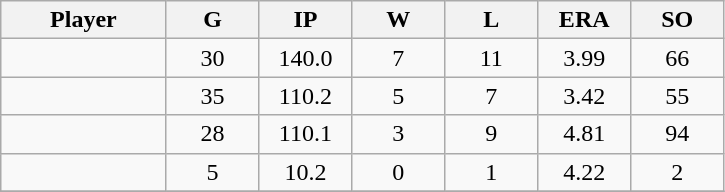<table class="wikitable sortable">
<tr>
<th bgcolor="#DDDDFF" width="16%">Player</th>
<th bgcolor="#DDDDFF" width="9%">G</th>
<th bgcolor="#DDDDFF" width="9%">IP</th>
<th bgcolor="#DDDDFF" width="9%">W</th>
<th bgcolor="#DDDDFF" width="9%">L</th>
<th bgcolor="#DDDDFF" width="9%">ERA</th>
<th bgcolor="#DDDDFF" width="9%">SO</th>
</tr>
<tr align="center">
<td></td>
<td>30</td>
<td>140.0</td>
<td>7</td>
<td>11</td>
<td>3.99</td>
<td>66</td>
</tr>
<tr align="center">
<td></td>
<td>35</td>
<td>110.2</td>
<td>5</td>
<td>7</td>
<td>3.42</td>
<td>55</td>
</tr>
<tr align="center">
<td></td>
<td>28</td>
<td>110.1</td>
<td>3</td>
<td>9</td>
<td>4.81</td>
<td>94</td>
</tr>
<tr align="center">
<td></td>
<td>5</td>
<td>10.2</td>
<td>0</td>
<td>1</td>
<td>4.22</td>
<td>2</td>
</tr>
<tr align="center">
</tr>
</table>
